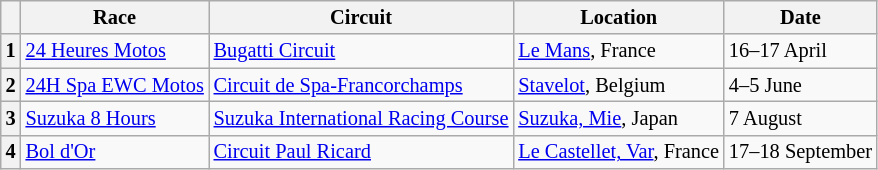<table class="wikitable" style="font-size:85%">
<tr>
<th></th>
<th>Race</th>
<th>Circuit</th>
<th>Location</th>
<th>Date</th>
</tr>
<tr>
<th>1</th>
<td><a href='#'>24 Heures Motos</a></td>
<td> <a href='#'>Bugatti Circuit</a></td>
<td><a href='#'>Le Mans</a>, France</td>
<td>16–17 April</td>
</tr>
<tr>
<th>2</th>
<td><a href='#'>24H Spa EWC Motos</a></td>
<td> <a href='#'>Circuit de Spa-Francorchamps</a></td>
<td><a href='#'>Stavelot</a>, Belgium</td>
<td>4–5 June</td>
</tr>
<tr>
<th>3</th>
<td><a href='#'>Suzuka 8 Hours</a></td>
<td> <a href='#'>Suzuka International Racing Course</a></td>
<td><a href='#'>Suzuka, Mie</a>, Japan</td>
<td>7 August</td>
</tr>
<tr>
<th>4</th>
<td><a href='#'>Bol d'Or</a></td>
<td> <a href='#'>Circuit Paul Ricard</a></td>
<td><a href='#'>Le Castellet, Var</a>, France</td>
<td>17–18 September</td>
</tr>
</table>
